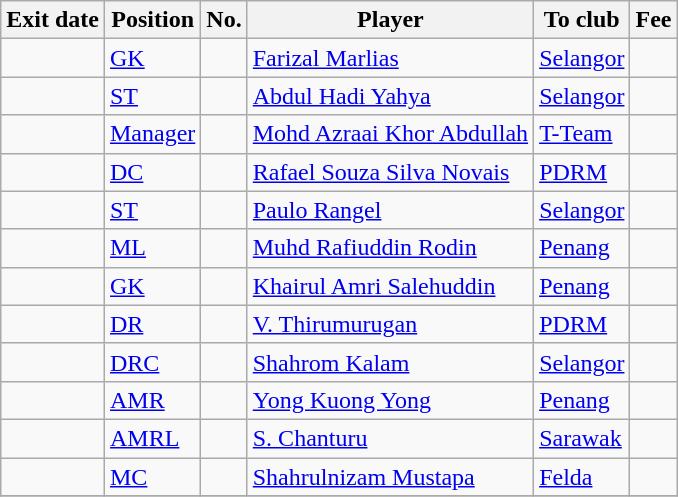<table class="wikitable sortable">
<tr>
<th>Exit date</th>
<th>Position</th>
<th>No.</th>
<th>Player</th>
<th>To club</th>
<th>Fee</th>
</tr>
<tr>
<td></td>
<td><a href='#'>GK</a></td>
<td></td>
<td align="left"> <a href='#'>Farizal Marlias</a></td>
<td align="left"> <a href='#'>Selangor</a></td>
<td align=right></td>
</tr>
<tr>
<td></td>
<td><a href='#'>ST</a></td>
<td></td>
<td align="left"> <a href='#'>Abdul Hadi Yahya</a></td>
<td align="left"> <a href='#'>Selangor</a></td>
<td align=right></td>
</tr>
<tr>
<td></td>
<td><a href='#'>Manager</a></td>
<td></td>
<td align="left"> <a href='#'>Mohd Azraai Khor Abdullah</a></td>
<td align="left"> <a href='#'>T-Team</a></td>
<td align=right></td>
</tr>
<tr>
<td></td>
<td><a href='#'>DC</a></td>
<td></td>
<td align="left"> <a href='#'>Rafael Souza Silva Novais</a></td>
<td align="left"> <a href='#'>PDRM</a></td>
<td align=right></td>
</tr>
<tr>
<td></td>
<td><a href='#'>ST</a></td>
<td></td>
<td align="left"> <a href='#'>Paulo Rangel</a></td>
<td align="left"> <a href='#'>Selangor</a></td>
<td align=right></td>
</tr>
<tr>
<td></td>
<td><a href='#'>ML</a></td>
<td></td>
<td align="left"> <a href='#'>Muhd Rafiuddin Rodin</a></td>
<td align="left"> <a href='#'>Penang</a></td>
<td align=right></td>
</tr>
<tr>
<td></td>
<td><a href='#'>GK</a></td>
<td></td>
<td align="left"> <a href='#'>Khairul Amri Salehuddin</a></td>
<td align="left"> <a href='#'>Penang</a></td>
<td align=right></td>
</tr>
<tr>
<td></td>
<td><a href='#'>DR</a></td>
<td></td>
<td align="left"> <a href='#'>V. Thirumurugan</a></td>
<td align="left"> <a href='#'>PDRM</a></td>
<td align=right></td>
</tr>
<tr>
<td></td>
<td><a href='#'>DRC</a></td>
<td></td>
<td align="left"> <a href='#'>Shahrom Kalam</a></td>
<td align="left"> <a href='#'>Selangor</a></td>
<td align=right></td>
</tr>
<tr>
<td></td>
<td><a href='#'>AMR</a></td>
<td></td>
<td align="left"> <a href='#'>Yong Kuong Yong</a></td>
<td align="left"> <a href='#'>Penang</a></td>
<td align=right></td>
</tr>
<tr>
<td></td>
<td><a href='#'>AMRL</a></td>
<td></td>
<td align="left"> <a href='#'>S. Chanturu</a></td>
<td align="left"> <a href='#'>Sarawak</a></td>
<td align=right></td>
</tr>
<tr>
<td></td>
<td><a href='#'>MC</a></td>
<td></td>
<td align="left"> <a href='#'>Shahrulnizam Mustapa</a></td>
<td align="left"> <a href='#'>Felda</a></td>
<td align=right></td>
</tr>
<tr>
</tr>
</table>
